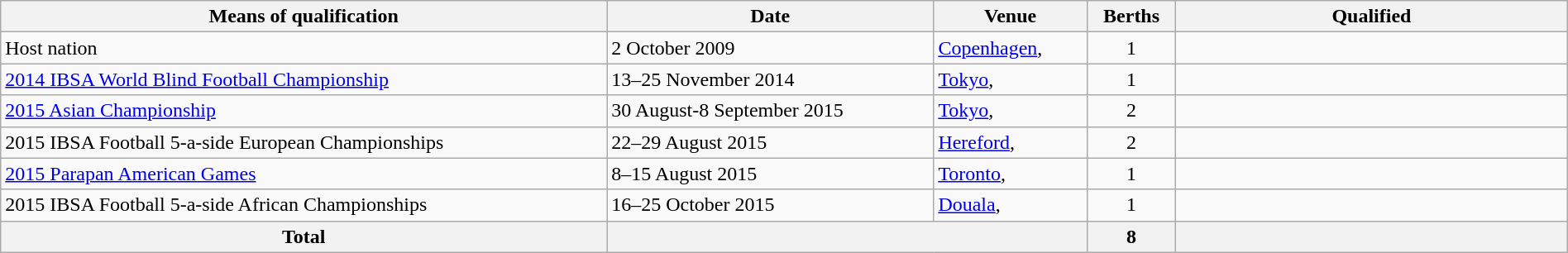<table class="wikitable" width="100%">
<tr>
<th>Means of qualification</th>
<th>Date</th>
<th>Venue</th>
<th>Berths</th>
<th style="width:25%;">Qualified</th>
</tr>
<tr>
<td>Host nation</td>
<td>2 October 2009</td>
<td><a href='#'>Copenhagen</a>, </td>
<td align="center">1</td>
<td></td>
</tr>
<tr>
<td><a href='#'>2014 IBSA World Blind Football Championship</a></td>
<td>13–25 November 2014</td>
<td><a href='#'>Tokyo</a>, </td>
<td align="center">1</td>
<td></td>
</tr>
<tr>
<td><a href='#'>2015 Asian Championship</a></td>
<td>30 August-8 September 2015</td>
<td><a href='#'>Tokyo</a>, </td>
<td align="center">2</td>
<td><br></td>
</tr>
<tr>
<td>2015 IBSA Football 5-a-side European Championships</td>
<td>22–29 August 2015</td>
<td><a href='#'>Hereford</a>, </td>
<td align="center">2</td>
<td><br></td>
</tr>
<tr>
<td><a href='#'>2015 Parapan American Games</a></td>
<td>8–15 August 2015</td>
<td><a href='#'>Toronto</a>, </td>
<td align="center">1</td>
<td></td>
</tr>
<tr>
<td>2015 IBSA Football 5-a-side African Championships</td>
<td>16–25 October 2015</td>
<td><a href='#'>Douala</a>, </td>
<td align="center">1</td>
<td></td>
</tr>
<tr>
<th>Total</th>
<th colspan="2"></th>
<th>8</th>
<th></th>
</tr>
</table>
